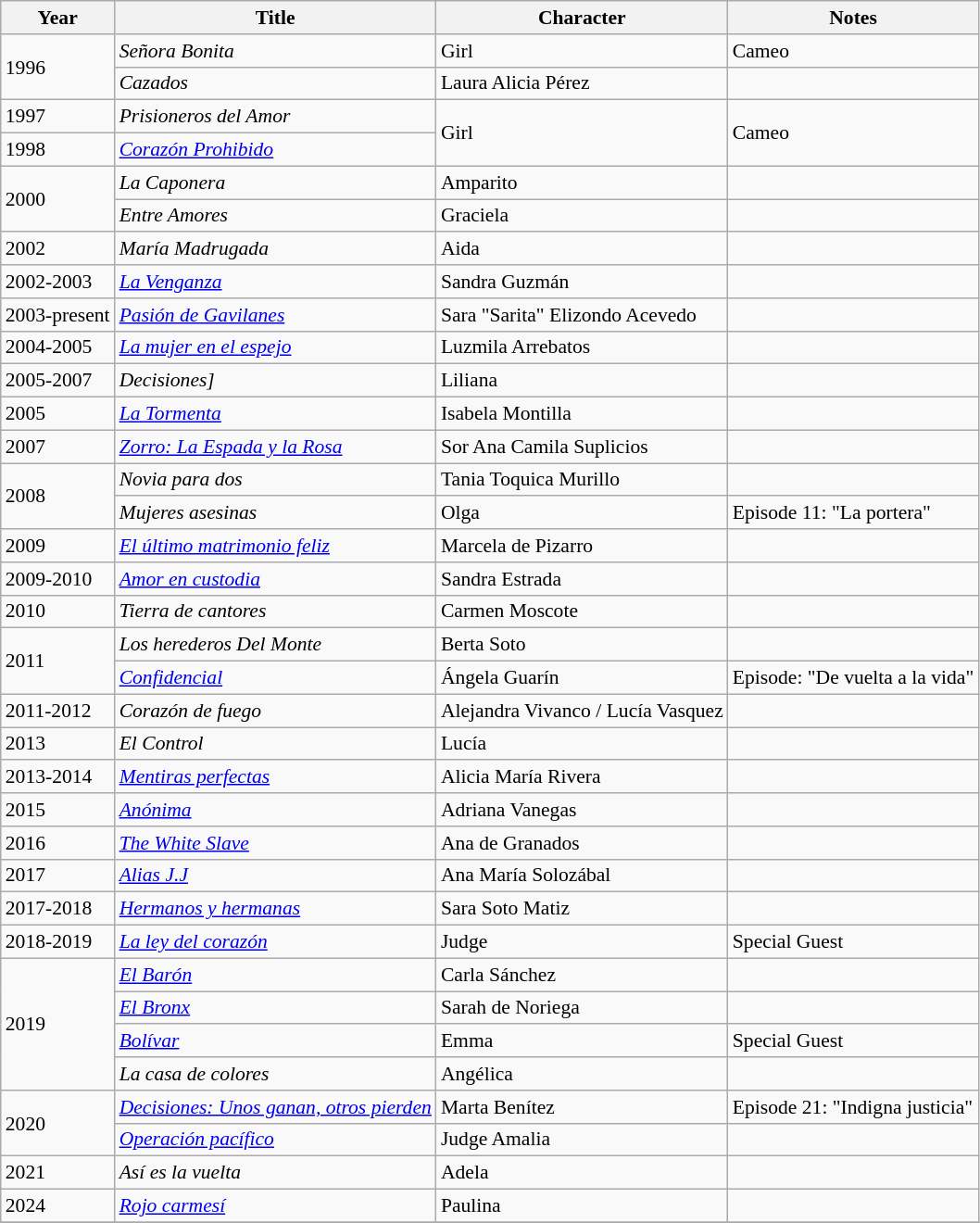<table class="wikitable" style="font-size: 90%;">
<tr>
<th>Year</th>
<th>Title</th>
<th>Character</th>
<th>Notes</th>
</tr>
<tr>
<td rowspan="2">1996</td>
<td><em>Señora Bonita</em></td>
<td>Girl</td>
<td>Cameo</td>
</tr>
<tr>
<td><em>Cazados</em></td>
<td>Laura Alicia Pérez</td>
<td></td>
</tr>
<tr>
<td>1997</td>
<td><em>Prisioneros del Amor</em></td>
<td rowspan="2">Girl</td>
<td rowspan="2">Cameo</td>
</tr>
<tr>
<td>1998</td>
<td><em><a href='#'>Corazón Prohibido</a></em></td>
</tr>
<tr>
<td rowspan="2">2000</td>
<td><em>La Caponera</em></td>
<td>Amparito</td>
<td></td>
</tr>
<tr>
<td><em>Entre Amores</em></td>
<td>Graciela</td>
<td></td>
</tr>
<tr>
<td>2002</td>
<td><em>María Madrugada</em></td>
<td>Aida</td>
<td></td>
</tr>
<tr>
<td>2002-2003</td>
<td><em><a href='#'>La Venganza</a></em></td>
<td>Sandra Guzmán</td>
<td></td>
</tr>
<tr>
<td>2003-present</td>
<td><em><a href='#'>Pasión de Gavilanes</a></em></td>
<td>Sara "Sarita" Elizondo Acevedo</td>
<td></td>
</tr>
<tr>
<td>2004-2005</td>
<td><em><a href='#'>La mujer en el espejo</a></em></td>
<td>Luzmila Arrebatos</td>
<td></td>
</tr>
<tr>
<td>2005-2007</td>
<td><em>Decisiones]</em></td>
<td>Liliana</td>
<td></td>
</tr>
<tr>
<td>2005</td>
<td><em><a href='#'>La Tormenta</a></em></td>
<td>Isabela Montilla</td>
<td></td>
</tr>
<tr>
<td>2007</td>
<td><em><a href='#'>Zorro: La Espada y la Rosa</a></em></td>
<td>Sor Ana Camila Suplicios</td>
<td></td>
</tr>
<tr>
<td rowspan="2">2008</td>
<td><em>Novia para dos</em></td>
<td>Tania Toquica Murillo</td>
<td></td>
</tr>
<tr>
<td><em>Mujeres asesinas</em></td>
<td>Olga</td>
<td>Episode 11: "La portera"</td>
</tr>
<tr>
<td>2009</td>
<td><em><a href='#'>El último matrimonio feliz</a></em></td>
<td>Marcela de Pizarro</td>
<td></td>
</tr>
<tr>
<td>2009-2010</td>
<td><a href='#'><em>Amor en custodia</em></a></td>
<td>Sandra Estrada</td>
<td></td>
</tr>
<tr>
<td>2010</td>
<td><em>Tierra de cantores</em></td>
<td>Carmen Moscote</td>
<td></td>
</tr>
<tr>
<td rowspan="2">2011</td>
<td><em>Los herederos Del Monte</em></td>
<td>Berta Soto</td>
<td></td>
</tr>
<tr>
<td><em><a href='#'>Confidencial</a></em></td>
<td>Ángela Guarín</td>
<td>Episode: "De vuelta a la vida"</td>
</tr>
<tr>
<td>2011-2012</td>
<td><em>Corazón de fuego</em></td>
<td>Alejandra Vivanco / Lucía Vasquez</td>
<td></td>
</tr>
<tr>
<td>2013</td>
<td><em>El Control</em></td>
<td>Lucía</td>
<td></td>
</tr>
<tr>
<td>2013-2014</td>
<td><em><a href='#'>Mentiras perfectas</a></em></td>
<td>Alicia María Rivera</td>
<td></td>
</tr>
<tr>
<td>2015</td>
<td><em><a href='#'>Anónima</a></em></td>
<td>Adriana Vanegas</td>
<td></td>
</tr>
<tr>
<td>2016</td>
<td><em><a href='#'>The White Slave</a></em></td>
<td>Ana de Granados</td>
<td></td>
</tr>
<tr>
<td>2017</td>
<td><em><a href='#'>Alias J.J</a></em></td>
<td>Ana María Solozábal</td>
<td></td>
</tr>
<tr>
<td>2017-2018</td>
<td><em><a href='#'>Hermanos y hermanas</a></em></td>
<td>Sara Soto Matiz</td>
<td></td>
</tr>
<tr>
<td>2018-2019</td>
<td><em><a href='#'>La ley del corazón</a></em></td>
<td>Judge</td>
<td>Special Guest</td>
</tr>
<tr>
<td rowspan="4">2019</td>
<td><em><a href='#'>El Barón</a></em></td>
<td>Carla Sánchez</td>
<td></td>
</tr>
<tr>
<td><em><a href='#'>El Bronx</a></em></td>
<td>Sarah de Noriega</td>
<td></td>
</tr>
<tr>
<td><em><a href='#'>Bolívar</a></em></td>
<td>Emma</td>
<td>Special Guest</td>
</tr>
<tr>
<td><em>La casa de colores</em></td>
<td>Angélica</td>
<td></td>
</tr>
<tr>
<td rowspan="2">2020</td>
<td><em><a href='#'>Decisiones: Unos ganan, otros pierden</a></em></td>
<td>Marta Benítez</td>
<td>Episode 21: "Indigna justicia"</td>
</tr>
<tr>
<td><em><a href='#'>Operación pacífico</a></em></td>
<td>Judge Amalia</td>
<td></td>
</tr>
<tr>
<td>2021</td>
<td><em>Así es la vuelta</em></td>
<td>Adela</td>
<td></td>
</tr>
<tr>
<td>2024</td>
<td><em><a href='#'>Rojo carmesí</a></em></td>
<td>Paulina</td>
<td></td>
</tr>
<tr>
</tr>
</table>
